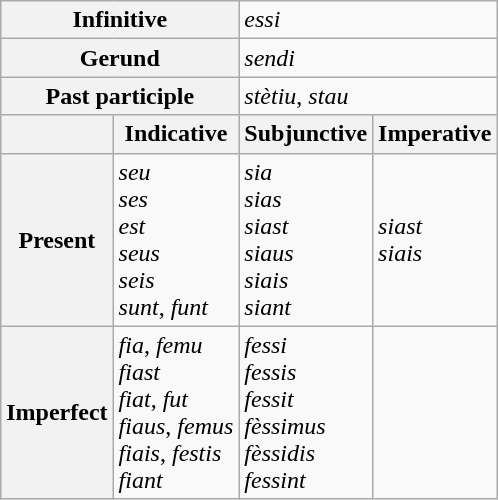<table class="wikitable">
<tr>
<th colspan=2>Infinitive</th>
<td colspan=2><em>essi</em></td>
</tr>
<tr>
<th colspan=2>Gerund</th>
<td colspan=2><em>sendi</em></td>
</tr>
<tr>
<th colspan=2>Past participle</th>
<td colspan=2><em>stètiu</em>, <em>stau</em></td>
</tr>
<tr>
<th></th>
<th>Indicative</th>
<th>Subjunctive</th>
<th>Imperative</th>
</tr>
<tr>
<th>Present</th>
<td><em>seu</em><br><em>ses</em><br><em>est</em><br><em>seus</em><br><em>seis</em><br><em>sunt</em>, <em>funt</em></td>
<td><em>sia</em><br><em>sias</em><br><em>siast</em><br><em>siaus</em><br><em>siais</em><br><em>siant</em></td>
<td><em>siast</em><br><em>siais</em></td>
</tr>
<tr>
<th>Imperfect</th>
<td><em>fia</em>, <em>femu</em><br><em>fiast</em><br><em>fiat</em>, <em>fut</em><br><em>fiaus</em>, <em>femus</em><br><em>fiais</em>, <em>festis</em><br><em>fiant</em></td>
<td><em>fessi</em><br><em>fessis</em><br><em>fessit</em><br><em>fèssimus</em><br><em>fèssidis</em><br><em>fessint</em></td>
<td></td>
</tr>
</table>
